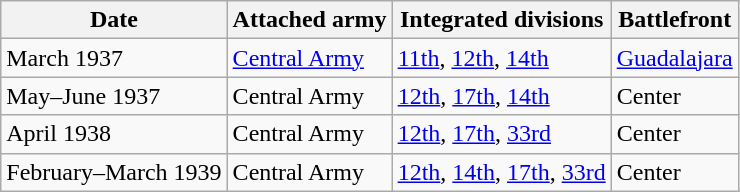<table class="wikitable">
<tr>
<th>Date</th>
<th>Attached army</th>
<th>Integrated divisions</th>
<th>Battlefront</th>
</tr>
<tr>
<td>March 1937</td>
<td><a href='#'>Central Army</a></td>
<td><a href='#'>11th</a>, <a href='#'>12th</a>, <a href='#'>14th</a></td>
<td><a href='#'>Guadalajara</a></td>
</tr>
<tr>
<td>May–June 1937</td>
<td>Central Army</td>
<td><a href='#'>12th</a>, <a href='#'>17th</a>, <a href='#'>14th</a></td>
<td>Center</td>
</tr>
<tr>
<td>April 1938</td>
<td>Central Army</td>
<td><a href='#'>12th</a>, <a href='#'>17th</a>, <a href='#'>33rd</a></td>
<td>Center</td>
</tr>
<tr>
<td>February–March 1939</td>
<td>Central Army</td>
<td><a href='#'>12th</a>, <a href='#'>14th</a>, <a href='#'>17th</a>, <a href='#'>33rd</a></td>
<td>Center</td>
</tr>
</table>
